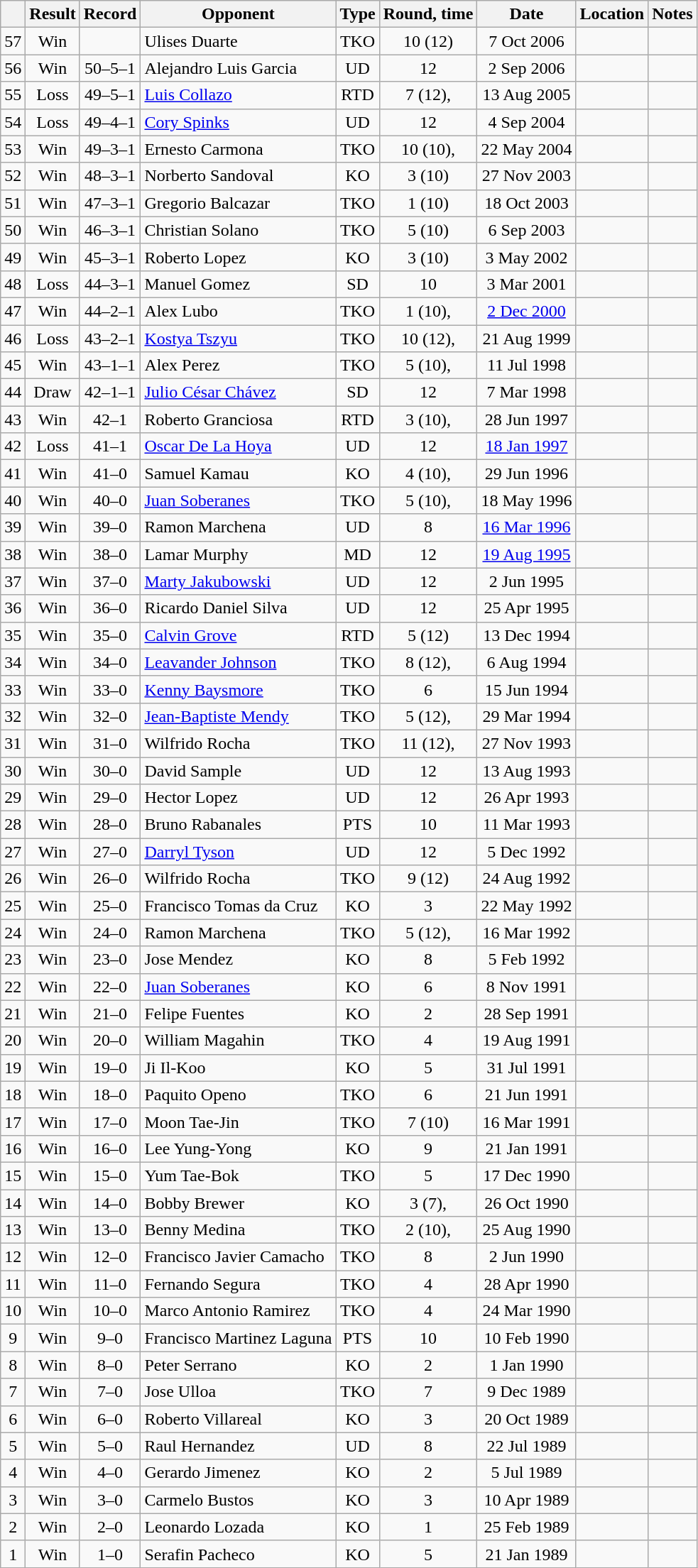<table class=wikitable style=text-align:center>
<tr>
<th></th>
<th>Result</th>
<th>Record</th>
<th>Opponent</th>
<th>Type</th>
<th>Round, time</th>
<th>Date</th>
<th>Location</th>
<th>Notes</th>
</tr>
<tr>
<td>57</td>
<td>Win</td>
<td></td>
<td align=left>Ulises Duarte</td>
<td>TKO</td>
<td>10 (12)</td>
<td>7 Oct 2006</td>
<td align=left></td>
<td align=left></td>
</tr>
<tr>
<td>56</td>
<td>Win</td>
<td>50–5–1</td>
<td align=left>Alejandro Luis Garcia</td>
<td>UD</td>
<td>12</td>
<td>2 Sep 2006</td>
<td align=left></td>
<td align=left></td>
</tr>
<tr>
<td>55</td>
<td>Loss</td>
<td>49–5–1</td>
<td align=left><a href='#'>Luis Collazo</a></td>
<td>RTD</td>
<td>7 (12), </td>
<td>13 Aug 2005</td>
<td align=left></td>
<td align=left></td>
</tr>
<tr>
<td>54</td>
<td>Loss</td>
<td>49–4–1</td>
<td align=left><a href='#'>Cory Spinks</a></td>
<td>UD</td>
<td>12</td>
<td>4 Sep 2004</td>
<td align=left></td>
<td align=left></td>
</tr>
<tr>
<td>53</td>
<td>Win</td>
<td>49–3–1</td>
<td align=left>Ernesto Carmona</td>
<td>TKO</td>
<td>10 (10), </td>
<td>22 May 2004</td>
<td align=left></td>
<td align=left></td>
</tr>
<tr>
<td>52</td>
<td>Win</td>
<td>48–3–1</td>
<td align=left>Norberto Sandoval</td>
<td>KO</td>
<td>3 (10)</td>
<td>27 Nov 2003</td>
<td align=left></td>
<td align=left></td>
</tr>
<tr>
<td>51</td>
<td>Win</td>
<td>47–3–1</td>
<td align=left>Gregorio Balcazar</td>
<td>TKO</td>
<td>1 (10)</td>
<td>18 Oct 2003</td>
<td align=left></td>
<td align=left></td>
</tr>
<tr>
<td>50</td>
<td>Win</td>
<td>46–3–1</td>
<td align=left>Christian Solano</td>
<td>TKO</td>
<td>5 (10)</td>
<td>6 Sep 2003</td>
<td align=left></td>
<td align=left></td>
</tr>
<tr>
<td>49</td>
<td>Win</td>
<td>45–3–1</td>
<td align=left>Roberto Lopez</td>
<td>KO</td>
<td>3 (10)</td>
<td>3 May 2002</td>
<td align=left></td>
<td align=left></td>
</tr>
<tr>
<td>48</td>
<td>Loss</td>
<td>44–3–1</td>
<td align=left>Manuel Gomez</td>
<td>SD</td>
<td>10</td>
<td>3 Mar 2001</td>
<td align=left></td>
<td align=left></td>
</tr>
<tr>
<td>47</td>
<td>Win</td>
<td>44–2–1</td>
<td align=left>Alex Lubo</td>
<td>TKO</td>
<td>1 (10), </td>
<td><a href='#'>2 Dec 2000</a></td>
<td align=left></td>
<td align=left></td>
</tr>
<tr>
<td>46</td>
<td>Loss</td>
<td>43–2–1</td>
<td align=left><a href='#'>Kostya Tszyu</a></td>
<td>TKO</td>
<td>10 (12), </td>
<td>21 Aug 1999</td>
<td align=left></td>
<td align=left></td>
</tr>
<tr>
<td>45</td>
<td>Win</td>
<td>43–1–1</td>
<td align=left>Alex Perez</td>
<td>TKO</td>
<td>5 (10), </td>
<td>11 Jul 1998</td>
<td align=left></td>
<td align=left></td>
</tr>
<tr>
<td>44</td>
<td>Draw</td>
<td>42–1–1</td>
<td align=left><a href='#'>Julio César Chávez</a></td>
<td>SD</td>
<td>12</td>
<td>7 Mar 1998</td>
<td align=left></td>
<td align=left></td>
</tr>
<tr>
<td>43</td>
<td>Win</td>
<td>42–1</td>
<td align=left>Roberto Granciosa</td>
<td>RTD</td>
<td>3 (10), </td>
<td>28 Jun 1997</td>
<td align=left></td>
<td align=left></td>
</tr>
<tr>
<td>42</td>
<td>Loss</td>
<td>41–1</td>
<td align=left><a href='#'>Oscar De La Hoya</a></td>
<td>UD</td>
<td>12</td>
<td><a href='#'>18 Jan 1997</a></td>
<td align=left></td>
<td align=left></td>
</tr>
<tr>
<td>41</td>
<td>Win</td>
<td>41–0</td>
<td align=left>Samuel Kamau</td>
<td>KO</td>
<td>4 (10), </td>
<td>29 Jun 1996</td>
<td align=left></td>
<td align=left></td>
</tr>
<tr>
<td>40</td>
<td>Win</td>
<td>40–0</td>
<td align=left><a href='#'>Juan Soberanes</a></td>
<td>TKO</td>
<td>5 (10), </td>
<td>18 May 1996</td>
<td align=left></td>
<td align=left></td>
</tr>
<tr>
<td>39</td>
<td>Win</td>
<td>39–0</td>
<td align=left>Ramon Marchena</td>
<td>UD</td>
<td>8</td>
<td><a href='#'>16 Mar 1996</a></td>
<td align=left></td>
<td align=left></td>
</tr>
<tr>
<td>38</td>
<td>Win</td>
<td>38–0</td>
<td align=left>Lamar Murphy</td>
<td>MD</td>
<td>12</td>
<td><a href='#'>19 Aug 1995</a></td>
<td align=left></td>
<td align=left></td>
</tr>
<tr>
<td>37</td>
<td>Win</td>
<td>37–0</td>
<td align=left><a href='#'>Marty Jakubowski</a></td>
<td>UD</td>
<td>12</td>
<td>2 Jun 1995</td>
<td align=left></td>
<td align=left></td>
</tr>
<tr>
<td>36</td>
<td>Win</td>
<td>36–0</td>
<td align=left>Ricardo Daniel Silva</td>
<td>UD</td>
<td>12</td>
<td>25 Apr 1995</td>
<td align=left></td>
<td align=left></td>
</tr>
<tr>
<td>35</td>
<td>Win</td>
<td>35–0</td>
<td align=left><a href='#'>Calvin Grove</a></td>
<td>RTD</td>
<td>5 (12)</td>
<td>13 Dec 1994</td>
<td align=left></td>
<td align=left></td>
</tr>
<tr>
<td>34</td>
<td>Win</td>
<td>34–0</td>
<td align=left><a href='#'>Leavander Johnson</a></td>
<td>TKO</td>
<td>8 (12), </td>
<td>6 Aug 1994</td>
<td align=left></td>
<td align=left></td>
</tr>
<tr>
<td>33</td>
<td>Win</td>
<td>33–0</td>
<td align=left><a href='#'>Kenny Baysmore</a></td>
<td>TKO</td>
<td>6</td>
<td>15 Jun 1994</td>
<td align=left></td>
<td align=left></td>
</tr>
<tr>
<td>32</td>
<td>Win</td>
<td>32–0</td>
<td align=left><a href='#'>Jean-Baptiste Mendy</a></td>
<td>TKO</td>
<td>5 (12), </td>
<td>29 Mar 1994</td>
<td align=left></td>
<td align=left></td>
</tr>
<tr>
<td>31</td>
<td>Win</td>
<td>31–0</td>
<td align=left>Wilfrido Rocha</td>
<td>TKO</td>
<td>11 (12), </td>
<td>27 Nov 1993</td>
<td align=left></td>
<td align=left></td>
</tr>
<tr>
<td>30</td>
<td>Win</td>
<td>30–0</td>
<td align=left>David Sample</td>
<td>UD</td>
<td>12</td>
<td>13 Aug 1993</td>
<td align=left></td>
<td align=left></td>
</tr>
<tr>
<td>29</td>
<td>Win</td>
<td>29–0</td>
<td align=left>Hector Lopez</td>
<td>UD</td>
<td>12</td>
<td>26 Apr 1993</td>
<td align=left></td>
<td align=left></td>
</tr>
<tr>
<td>28</td>
<td>Win</td>
<td>28–0</td>
<td align=left>Bruno Rabanales</td>
<td>PTS</td>
<td>10</td>
<td>11 Mar 1993</td>
<td align=left></td>
<td align=left></td>
</tr>
<tr>
<td>27</td>
<td>Win</td>
<td>27–0</td>
<td align=left><a href='#'>Darryl Tyson</a></td>
<td>UD</td>
<td>12</td>
<td>5 Dec 1992</td>
<td align=left></td>
<td align=left></td>
</tr>
<tr>
<td>26</td>
<td>Win</td>
<td>26–0</td>
<td align=left>Wilfrido Rocha</td>
<td>TKO</td>
<td>9 (12)</td>
<td>24 Aug 1992</td>
<td align=left></td>
<td align=left></td>
</tr>
<tr>
<td>25</td>
<td>Win</td>
<td>25–0</td>
<td align=left>Francisco Tomas da Cruz</td>
<td>KO</td>
<td>3</td>
<td>22 May 1992</td>
<td align=left></td>
<td align=left></td>
</tr>
<tr>
<td>24</td>
<td>Win</td>
<td>24–0</td>
<td align=left>Ramon Marchena</td>
<td>TKO</td>
<td>5 (12), </td>
<td>16 Mar 1992</td>
<td align=left></td>
<td align=left></td>
</tr>
<tr>
<td>23</td>
<td>Win</td>
<td>23–0</td>
<td align=left>Jose Mendez</td>
<td>KO</td>
<td>8</td>
<td>5 Feb 1992</td>
<td align=left></td>
<td align=left></td>
</tr>
<tr>
<td>22</td>
<td>Win</td>
<td>22–0</td>
<td align=left><a href='#'>Juan Soberanes</a></td>
<td>KO</td>
<td>6</td>
<td>8 Nov 1991</td>
<td align=left></td>
<td align=left></td>
</tr>
<tr>
<td>21</td>
<td>Win</td>
<td>21–0</td>
<td align=left>Felipe Fuentes</td>
<td>KO</td>
<td>2</td>
<td>28 Sep 1991</td>
<td align=left></td>
<td align=left></td>
</tr>
<tr>
<td>20</td>
<td>Win</td>
<td>20–0</td>
<td align=left>William Magahin</td>
<td>TKO</td>
<td>4</td>
<td>19 Aug 1991</td>
<td align=left></td>
<td align=left></td>
</tr>
<tr>
<td>19</td>
<td>Win</td>
<td>19–0</td>
<td align=left>Ji Il-Koo</td>
<td>KO</td>
<td>5</td>
<td>31 Jul 1991</td>
<td align=left></td>
<td align=left></td>
</tr>
<tr>
<td>18</td>
<td>Win</td>
<td>18–0</td>
<td align=left>Paquito Openo</td>
<td>TKO</td>
<td>6</td>
<td>21 Jun 1991</td>
<td align=left></td>
<td align=left></td>
</tr>
<tr>
<td>17</td>
<td>Win</td>
<td>17–0</td>
<td align=left>Moon Tae-Jin</td>
<td>TKO</td>
<td>7 (10)</td>
<td>16 Mar 1991</td>
<td align=left></td>
<td align=left></td>
</tr>
<tr>
<td>16</td>
<td>Win</td>
<td>16–0</td>
<td align=left>Lee Yung-Yong</td>
<td>KO</td>
<td>9</td>
<td>21 Jan 1991</td>
<td align=left></td>
<td align=left></td>
</tr>
<tr>
<td>15</td>
<td>Win</td>
<td>15–0</td>
<td align=left>Yum Tae-Bok</td>
<td>TKO</td>
<td>5</td>
<td>17 Dec 1990</td>
<td align=left></td>
<td align=left></td>
</tr>
<tr>
<td>14</td>
<td>Win</td>
<td>14–0</td>
<td align=left>Bobby Brewer</td>
<td>KO</td>
<td>3 (7), </td>
<td>26 Oct 1990</td>
<td align=left></td>
<td align=left></td>
</tr>
<tr>
<td>13</td>
<td>Win</td>
<td>13–0</td>
<td align=left>Benny Medina</td>
<td>TKO</td>
<td>2 (10), </td>
<td>25 Aug 1990</td>
<td align=left></td>
<td align=left></td>
</tr>
<tr>
<td>12</td>
<td>Win</td>
<td>12–0</td>
<td align=left>Francisco Javier Camacho</td>
<td>TKO</td>
<td>8</td>
<td>2 Jun 1990</td>
<td align=left></td>
<td align=left></td>
</tr>
<tr>
<td>11</td>
<td>Win</td>
<td>11–0</td>
<td align=left>Fernando Segura</td>
<td>TKO</td>
<td>4</td>
<td>28 Apr 1990</td>
<td align=left></td>
<td align=left></td>
</tr>
<tr>
<td>10</td>
<td>Win</td>
<td>10–0</td>
<td align=left>Marco Antonio Ramirez</td>
<td>TKO</td>
<td>4</td>
<td>24 Mar 1990</td>
<td align=left></td>
<td align=left></td>
</tr>
<tr>
<td>9</td>
<td>Win</td>
<td>9–0</td>
<td align=left>Francisco Martinez Laguna</td>
<td>PTS</td>
<td>10</td>
<td>10 Feb 1990</td>
<td align=left></td>
<td align=left></td>
</tr>
<tr>
<td>8</td>
<td>Win</td>
<td>8–0</td>
<td align=left>Peter Serrano</td>
<td>KO</td>
<td>2</td>
<td>1 Jan 1990</td>
<td align=left></td>
<td align=left></td>
</tr>
<tr>
<td>7</td>
<td>Win</td>
<td>7–0</td>
<td align=left>Jose Ulloa</td>
<td>TKO</td>
<td>7</td>
<td>9 Dec 1989</td>
<td align=left></td>
<td align=left></td>
</tr>
<tr>
<td>6</td>
<td>Win</td>
<td>6–0</td>
<td align=left>Roberto Villareal</td>
<td>KO</td>
<td>3</td>
<td>20 Oct 1989</td>
<td align=left></td>
<td align=left></td>
</tr>
<tr>
<td>5</td>
<td>Win</td>
<td>5–0</td>
<td align=left>Raul Hernandez</td>
<td>UD</td>
<td>8</td>
<td>22 Jul 1989</td>
<td align=left></td>
<td align=left></td>
</tr>
<tr>
<td>4</td>
<td>Win</td>
<td>4–0</td>
<td align=left>Gerardo Jimenez</td>
<td>KO</td>
<td>2</td>
<td>5 Jul 1989</td>
<td align=left></td>
<td align=left></td>
</tr>
<tr>
<td>3</td>
<td>Win</td>
<td>3–0</td>
<td align=left>Carmelo Bustos</td>
<td>KO</td>
<td>3</td>
<td>10 Apr 1989</td>
<td align=left></td>
<td align=left></td>
</tr>
<tr>
<td>2</td>
<td>Win</td>
<td>2–0</td>
<td align=left>Leonardo Lozada</td>
<td>KO</td>
<td>1</td>
<td>25 Feb 1989</td>
<td align=left></td>
<td align=left></td>
</tr>
<tr>
<td>1</td>
<td>Win</td>
<td>1–0</td>
<td align=left>Serafin Pacheco</td>
<td>KO</td>
<td>5</td>
<td>21 Jan 1989</td>
<td align=left></td>
<td align=left></td>
</tr>
</table>
